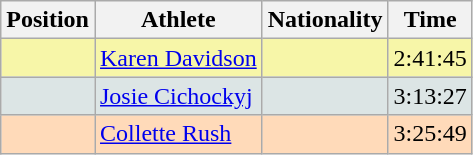<table class="wikitable sortable">
<tr>
<th>Position</th>
<th>Athlete</th>
<th>Nationality</th>
<th>Time</th>
</tr>
<tr bgcolor="#F7F6A8">
<td align=center></td>
<td><a href='#'>Karen Davidson</a></td>
<td></td>
<td>2:41:45</td>
</tr>
<tr bgcolor="#DCE5E5">
<td align=center></td>
<td><a href='#'>Josie Cichockyj</a></td>
<td></td>
<td>3:13:27</td>
</tr>
<tr bgcolor="#FFDAB9">
<td align=center></td>
<td><a href='#'>Collette Rush</a></td>
<td></td>
<td>3:25:49</td>
</tr>
</table>
